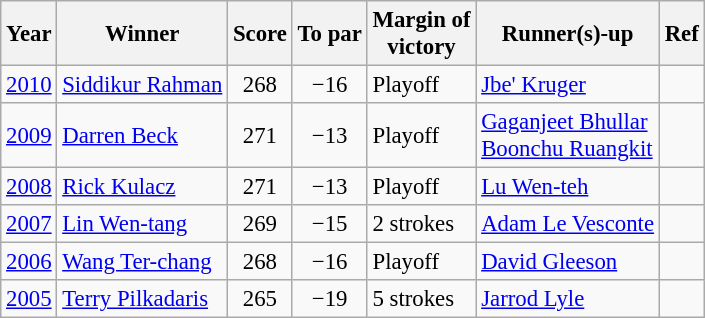<table class="wikitable" style="font-size:95%">
<tr>
<th>Year</th>
<th>Winner</th>
<th>Score</th>
<th>To par</th>
<th>Margin of<br>victory</th>
<th>Runner(s)-up</th>
<th>Ref</th>
</tr>
<tr>
<td><a href='#'>2010</a></td>
<td> <a href='#'>Siddikur Rahman</a></td>
<td align=center>268</td>
<td align=center>−16</td>
<td>Playoff</td>
<td> <a href='#'>Jbe' Kruger</a></td>
<td></td>
</tr>
<tr>
<td><a href='#'>2009</a></td>
<td> <a href='#'>Darren Beck</a></td>
<td align=center>271</td>
<td align=center>−13</td>
<td>Playoff</td>
<td> <a href='#'>Gaganjeet Bhullar</a><br> <a href='#'>Boonchu Ruangkit</a></td>
<td></td>
</tr>
<tr>
<td><a href='#'>2008</a></td>
<td> <a href='#'>Rick Kulacz</a></td>
<td align=center>271</td>
<td align=center>−13</td>
<td>Playoff</td>
<td> <a href='#'>Lu Wen-teh</a></td>
<td></td>
</tr>
<tr>
<td><a href='#'>2007</a></td>
<td> <a href='#'>Lin Wen-tang</a></td>
<td align=center>269</td>
<td align=center>−15</td>
<td>2 strokes</td>
<td> <a href='#'>Adam Le Vesconte</a></td>
<td></td>
</tr>
<tr>
<td><a href='#'>2006</a></td>
<td> <a href='#'>Wang Ter-chang</a></td>
<td align=center>268</td>
<td align=center>−16</td>
<td>Playoff</td>
<td> <a href='#'>David Gleeson</a></td>
<td></td>
</tr>
<tr>
<td><a href='#'>2005</a></td>
<td> <a href='#'>Terry Pilkadaris</a></td>
<td align=center>265</td>
<td align=center>−19</td>
<td>5 strokes</td>
<td> <a href='#'>Jarrod Lyle</a></td>
<td></td>
</tr>
</table>
